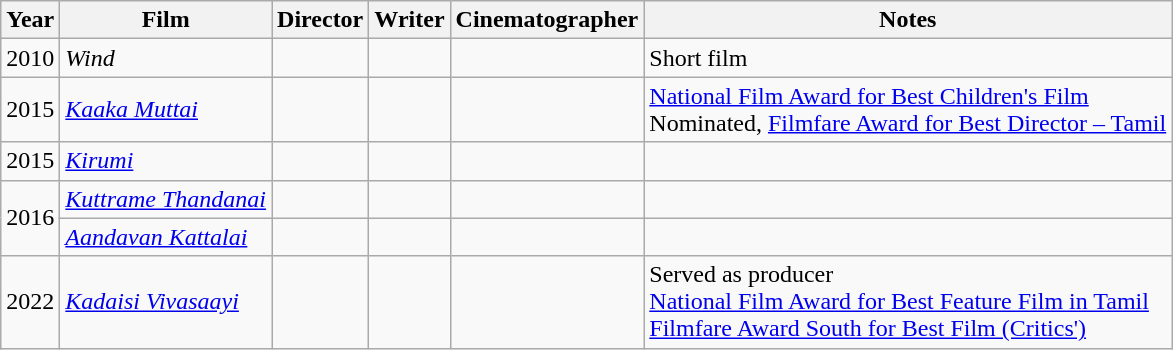<table class="wikitable sortable">
<tr style="text-align:center;">
<th scope=col>Year</th>
<th scope=col>Film</th>
<th scope=col>Director</th>
<th scope=col>Writer</th>
<th scope=col>Cinematographer</th>
<th scope=col>Notes</th>
</tr>
<tr>
<td>2010</td>
<td><em>Wind</em></td>
<td></td>
<td></td>
<td></td>
<td>Short film</td>
</tr>
<tr>
<td>2015</td>
<td><em><a href='#'>Kaaka Muttai</a></em></td>
<td></td>
<td></td>
<td></td>
<td><a href='#'>National Film Award for Best Children's Film</a><br> Nominated, <a href='#'>Filmfare Award for Best Director – Tamil</a></td>
</tr>
<tr>
<td>2015</td>
<td><em><a href='#'>Kirumi</a></em></td>
<td></td>
<td></td>
<td></td>
<td></td>
</tr>
<tr>
<td rowspan="2">2016</td>
<td><em><a href='#'>Kuttrame Thandanai</a></em></td>
<td></td>
<td></td>
<td></td>
<td></td>
</tr>
<tr>
<td><em><a href='#'>Aandavan Kattalai</a></em></td>
<td></td>
<td></td>
<td></td>
<td></td>
</tr>
<tr>
<td>2022</td>
<td><em><a href='#'>Kadaisi Vivasaayi</a></em></td>
<td></td>
<td></td>
<td></td>
<td>Served as producer<br><a href='#'>National Film Award for Best Feature Film in Tamil</a><br><a href='#'>Filmfare Award South for Best Film (Critics')</a></td>
</tr>
</table>
